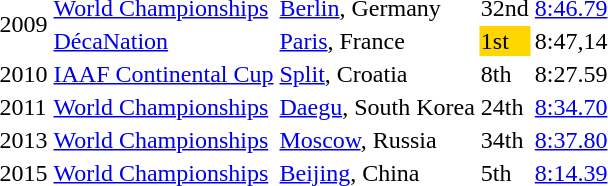<table>
<tr>
<td rowspan=2>2009</td>
<td><a href='#'>World Championships</a></td>
<td><a href='#'>Berlin</a>, Germany</td>
<td>32nd</td>
<td><a href='#'>8:46.79</a></td>
</tr>
<tr>
<td><a href='#'>DécaNation</a></td>
<td><a href='#'>Paris</a>, France</td>
<td bgcolor="gold">1st</td>
<td>8:47,14</td>
</tr>
<tr>
<td>2010</td>
<td><a href='#'>IAAF Continental Cup</a></td>
<td><a href='#'>Split</a>, Croatia</td>
<td>8th</td>
<td>8:27.59</td>
</tr>
<tr>
<td>2011</td>
<td><a href='#'>World Championships</a></td>
<td><a href='#'>Daegu</a>, South Korea</td>
<td>24th</td>
<td><a href='#'>8:34.70</a></td>
</tr>
<tr>
<td>2013</td>
<td><a href='#'>World Championships</a></td>
<td><a href='#'>Moscow</a>, Russia</td>
<td>34th</td>
<td><a href='#'>8:37.80</a></td>
</tr>
<tr>
<td>2015</td>
<td><a href='#'>World Championships</a></td>
<td><a href='#'>Beijing</a>, China</td>
<td>5th</td>
<td><a href='#'>8:14.39</a></td>
</tr>
</table>
